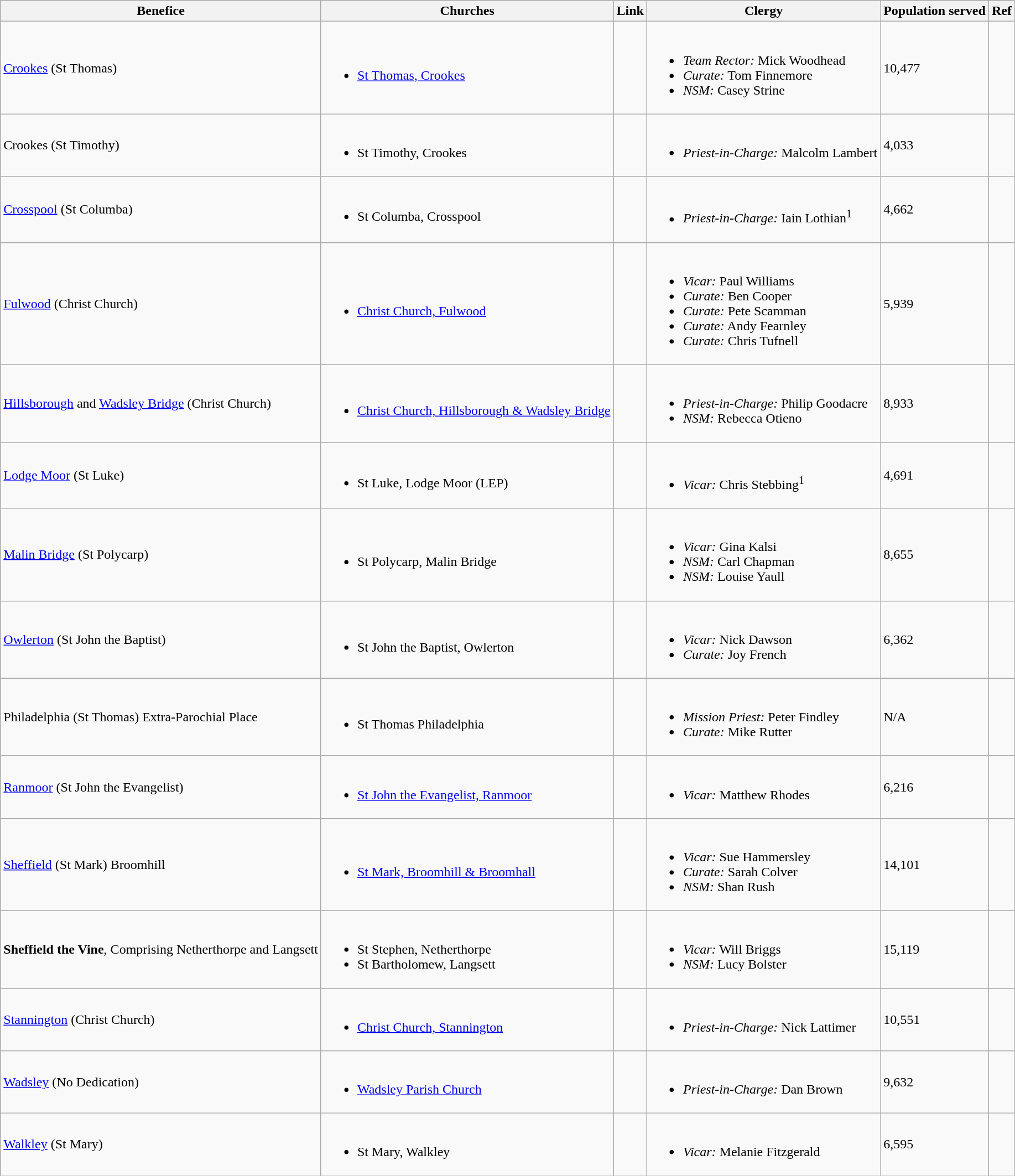<table class="wikitable">
<tr>
<th>Benefice</th>
<th>Churches</th>
<th>Link</th>
<th>Clergy</th>
<th>Population served</th>
<th>Ref</th>
</tr>
<tr>
<td><a href='#'>Crookes</a> (St Thomas)</td>
<td><br><ul><li><a href='#'>St Thomas, Crookes</a></li></ul></td>
<td></td>
<td><br><ul><li><em>Team Rector:</em> Mick Woodhead</li><li><em>Curate:</em> Tom Finnemore</li><li><em>NSM:</em> Casey Strine</li></ul></td>
<td>10,477</td>
<td></td>
</tr>
<tr>
<td>Crookes (St Timothy)</td>
<td><br><ul><li>St Timothy, Crookes</li></ul></td>
<td></td>
<td><br><ul><li><em>Priest-in-Charge:</em> Malcolm Lambert</li></ul></td>
<td>4,033</td>
<td></td>
</tr>
<tr>
<td><a href='#'>Crosspool</a> (St Columba)</td>
<td><br><ul><li>St Columba, Crosspool</li></ul></td>
<td></td>
<td><br><ul><li><em>Priest-in-Charge:</em> Iain Lothian<sup>1</sup></li></ul></td>
<td>4,662</td>
<td></td>
</tr>
<tr>
<td><a href='#'>Fulwood</a> (Christ Church)</td>
<td><br><ul><li><a href='#'>Christ Church, Fulwood</a></li></ul></td>
<td></td>
<td><br><ul><li><em>Vicar:</em> Paul Williams</li><li><em>Curate:</em> Ben Cooper</li><li><em>Curate:</em> Pete Scamman</li><li><em>Curate:</em> Andy Fearnley</li><li><em>Curate:</em> Chris Tufnell</li></ul></td>
<td>5,939</td>
<td></td>
</tr>
<tr>
<td><a href='#'>Hillsborough</a> and <a href='#'>Wadsley Bridge</a> (Christ Church)</td>
<td><br><ul><li><a href='#'>Christ Church, Hillsborough & Wadsley Bridge</a></li></ul></td>
<td></td>
<td><br><ul><li><em>Priest-in-Charge:</em> Philip Goodacre</li><li><em>NSM:</em> Rebecca Otieno</li></ul></td>
<td>8,933</td>
<td></td>
</tr>
<tr>
<td><a href='#'>Lodge Moor</a> (St Luke)</td>
<td><br><ul><li>St Luke, Lodge Moor (LEP)</li></ul></td>
<td></td>
<td><br><ul><li><em>Vicar:</em> Chris Stebbing<sup>1</sup></li></ul></td>
<td>4,691</td>
<td></td>
</tr>
<tr>
<td><a href='#'>Malin Bridge</a> (St Polycarp)</td>
<td><br><ul><li>St Polycarp, Malin Bridge</li></ul></td>
<td></td>
<td><br><ul><li><em>Vicar:</em> Gina Kalsi</li><li><em>NSM:</em> Carl Chapman</li><li><em>NSM:</em> Louise Yaull</li></ul></td>
<td>8,655</td>
<td></td>
</tr>
<tr>
<td><a href='#'>Owlerton</a> (St John the Baptist)</td>
<td><br><ul><li>St John the Baptist, Owlerton</li></ul></td>
<td></td>
<td><br><ul><li><em>Vicar:</em> Nick Dawson</li><li><em>Curate:</em> Joy French</li></ul></td>
<td>6,362</td>
<td></td>
</tr>
<tr>
<td>Philadelphia (St Thomas) Extra-Parochial Place</td>
<td><br><ul><li>St Thomas Philadelphia</li></ul></td>
<td></td>
<td><br><ul><li><em>Mission Priest:</em> Peter Findley</li><li><em>Curate:</em> Mike Rutter</li></ul></td>
<td>N/A</td>
<td></td>
</tr>
<tr>
<td><a href='#'>Ranmoor</a> (St John the Evangelist)</td>
<td><br><ul><li><a href='#'>St John the Evangelist, Ranmoor</a></li></ul></td>
<td></td>
<td><br><ul><li><em>Vicar:</em> Matthew Rhodes</li></ul></td>
<td>6,216</td>
<td></td>
</tr>
<tr>
<td><a href='#'>Sheffield</a> (St Mark) Broomhill</td>
<td><br><ul><li><a href='#'>St Mark, Broomhill & Broomhall</a></li></ul></td>
<td></td>
<td><br><ul><li><em>Vicar:</em> Sue Hammersley</li><li><em>Curate:</em> Sarah Colver</li><li><em>NSM:</em> Shan Rush</li></ul></td>
<td>14,101</td>
<td></td>
</tr>
<tr>
<td><strong>Sheffield the Vine</strong>, Comprising Netherthorpe and Langsett</td>
<td><br><ul><li>St Stephen, Netherthorpe</li><li>St Bartholomew, Langsett</li></ul></td>
<td></td>
<td><br><ul><li><em>Vicar:</em> Will Briggs</li><li><em>NSM:</em> Lucy Bolster</li></ul></td>
<td>15,119</td>
<td></td>
</tr>
<tr>
<td><a href='#'>Stannington</a> (Christ Church)</td>
<td><br><ul><li><a href='#'>Christ Church, Stannington</a></li></ul></td>
<td></td>
<td><br><ul><li><em>Priest-in-Charge:</em> Nick Lattimer</li></ul></td>
<td>10,551</td>
<td></td>
</tr>
<tr>
<td><a href='#'>Wadsley</a> (No Dedication)</td>
<td><br><ul><li><a href='#'>Wadsley Parish Church</a></li></ul></td>
<td></td>
<td><br><ul><li><em>Priest-in-Charge:</em> Dan Brown</li></ul></td>
<td>9,632</td>
<td></td>
</tr>
<tr>
<td><a href='#'>Walkley</a> (St Mary)</td>
<td><br><ul><li>St Mary, Walkley</li></ul></td>
<td></td>
<td><br><ul><li><em>Vicar:</em> Melanie Fitzgerald</li></ul></td>
<td>6,595</td>
<td></td>
</tr>
</table>
